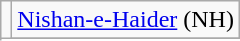<table class="wikitable">
<tr>
<td rowspan="2"></td>
<td><a href='#'>Nishan-e-Haider</a> (NH)</td>
</tr>
<tr>
</tr>
</table>
